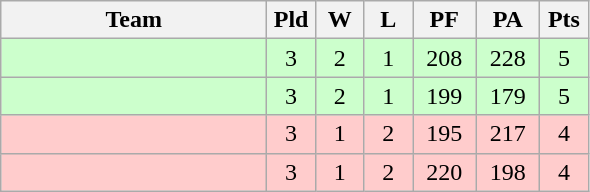<table class="wikitable" style="text-align:center;">
<tr>
<th width=170>Team</th>
<th width=25>Pld</th>
<th width=25>W</th>
<th width=25>L</th>
<th width=35>PF</th>
<th width=35>PA</th>
<th width=25>Pts</th>
</tr>
<tr bgcolor=#ccffcc>
<td align="left"></td>
<td>3</td>
<td>2</td>
<td>1</td>
<td>208</td>
<td>228</td>
<td>5</td>
</tr>
<tr bgcolor=#ccffcc>
<td align="left"></td>
<td>3</td>
<td>2</td>
<td>1</td>
<td>199</td>
<td>179</td>
<td>5</td>
</tr>
<tr bgcolor=#ffcccc>
<td align="left"></td>
<td>3</td>
<td>1</td>
<td>2</td>
<td>195</td>
<td>217</td>
<td>4</td>
</tr>
<tr bgcolor=#ffcccc>
<td align="left"></td>
<td>3</td>
<td>1</td>
<td>2</td>
<td>220</td>
<td>198</td>
<td>4</td>
</tr>
</table>
